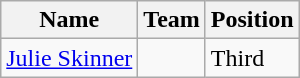<table class="wikitable">
<tr>
<th><strong>Name</strong></th>
<th><strong>Team</strong></th>
<th><strong>Position</strong></th>
</tr>
<tr>
<td><a href='#'>Julie Skinner</a></td>
<td></td>
<td>Third</td>
</tr>
</table>
